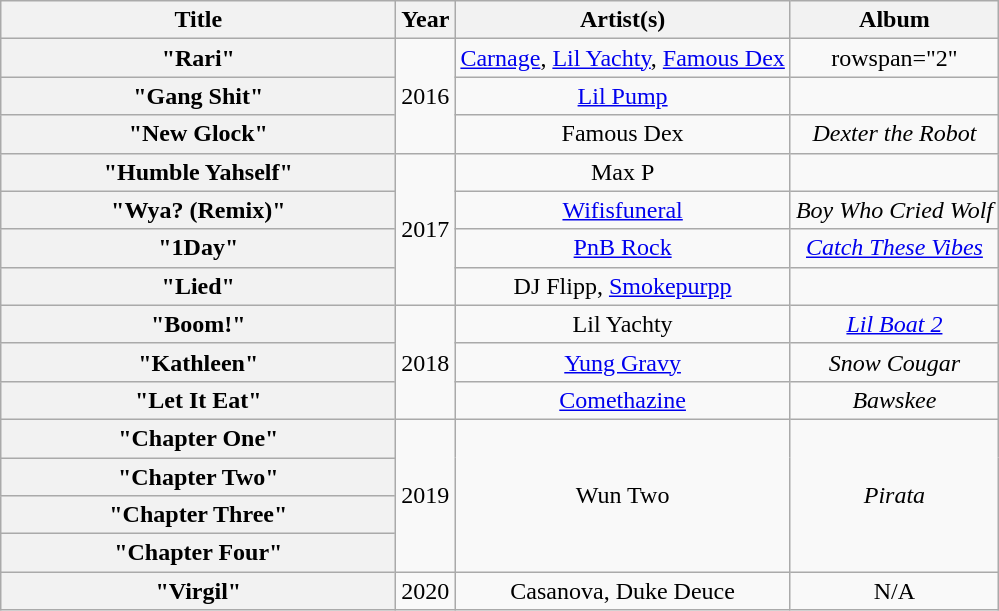<table class="wikitable plainrowheaders" style="text-align:center;">
<tr>
<th scope="col" style="width:16em;">Title</th>
<th scope="col">Year</th>
<th scope="col">Artist(s)</th>
<th scope="col">Album</th>
</tr>
<tr>
<th scope="row">"Rari"</th>
<td rowspan="3">2016</td>
<td><a href='#'>Carnage</a>, <a href='#'>Lil Yachty</a>, <a href='#'>Famous Dex</a></td>
<td>rowspan="2" </td>
</tr>
<tr>
<th scope="row">"Gang Shit"</th>
<td><a href='#'>Lil Pump</a></td>
</tr>
<tr>
<th scope="row">"New Glock"</th>
<td>Famous Dex</td>
<td><em>Dexter the Robot</em></td>
</tr>
<tr>
<th scope="row">"Humble Yahself"</th>
<td rowspan="4">2017</td>
<td>Max P</td>
<td></td>
</tr>
<tr>
<th scope="row">"Wya? (Remix)"</th>
<td><a href='#'>Wifisfuneral</a></td>
<td><em>Boy Who Cried Wolf</em></td>
</tr>
<tr>
<th scope="row">"1Day"</th>
<td><a href='#'>PnB Rock</a></td>
<td><em><a href='#'>Catch These Vibes</a></em></td>
</tr>
<tr>
<th scope="row">"Lied"</th>
<td>DJ Flipp, <a href='#'>Smokepurpp</a></td>
<td></td>
</tr>
<tr>
<th scope="row">"Boom!"</th>
<td rowspan="3">2018</td>
<td>Lil Yachty</td>
<td><em><a href='#'>Lil Boat 2</a></em></td>
</tr>
<tr>
<th scope="row">"Kathleen"</th>
<td><a href='#'>Yung Gravy</a></td>
<td><em>Snow Cougar</em></td>
</tr>
<tr>
<th scope="row">"Let It Eat"</th>
<td><a href='#'>Comethazine</a></td>
<td><em>Bawskee</em></td>
</tr>
<tr>
<th scope="row">"Chapter One"</th>
<td rowspan="4">2019</td>
<td rowspan="4">Wun Two</td>
<td rowspan="4"><em>Pirata</em></td>
</tr>
<tr>
<th scope="row">"Chapter Two"</th>
</tr>
<tr>
<th scope="row">"Chapter Three"</th>
</tr>
<tr>
<th scope="row">"Chapter Four"</th>
</tr>
<tr>
<th>"Virgil"</th>
<td>2020</td>
<td>Casanova, Duke Deuce</td>
<td>N/A</td>
</tr>
</table>
